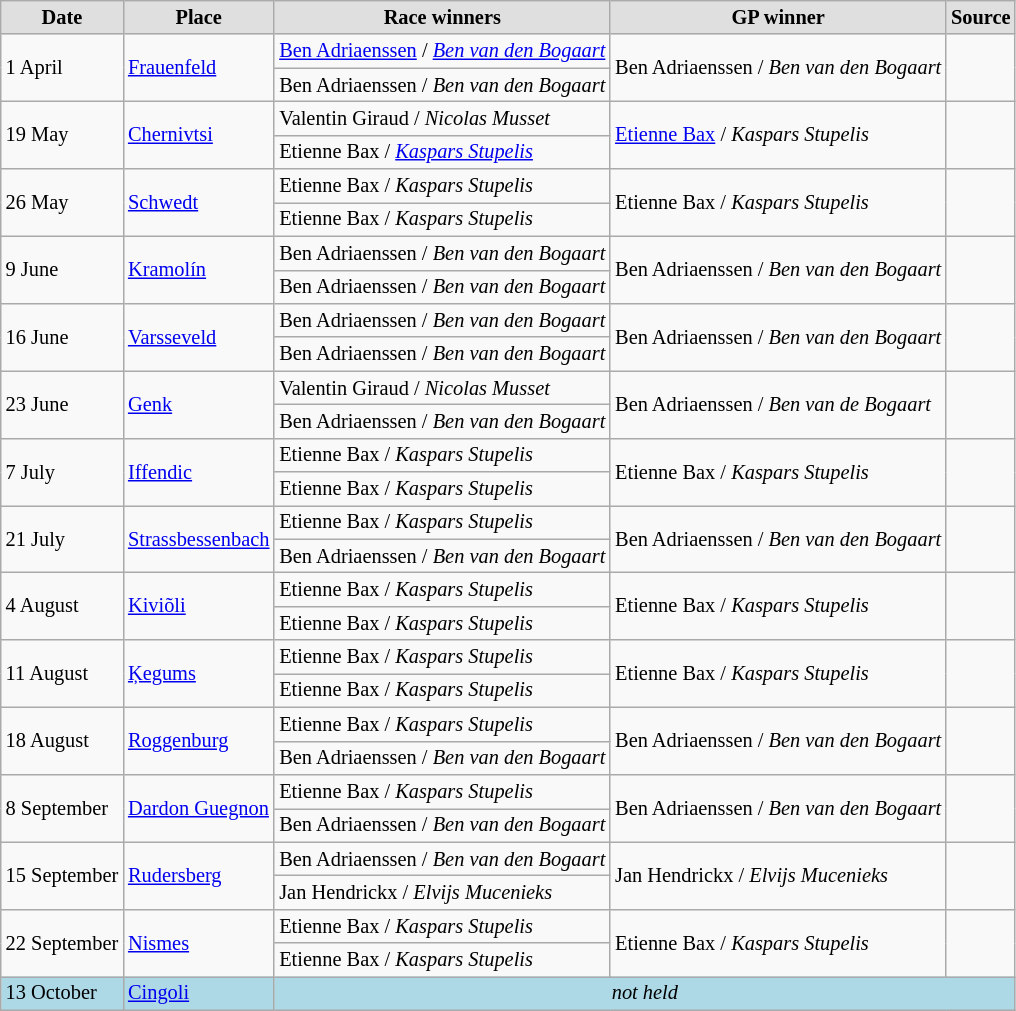<table class="wikitable" style="font-size: 85%;">
<tr align="center" style="background:#dfdfdf;">
<td><strong>Date</strong></td>
<td><strong>Place</strong></td>
<td><strong>Race winners</strong></td>
<td><strong>GP winner</strong></td>
<td><strong>Source</strong></td>
</tr>
<tr>
<td rowspan=2>1 April</td>
<td rowspan=2> <a href='#'>Frauenfeld</a></td>
<td> <a href='#'>Ben Adriaenssen</a> / <em><a href='#'>Ben van den Bogaart</a></em></td>
<td rowspan=2> Ben Adriaenssen / <em>Ben van den Bogaart</em></td>
<td rowspan=2></td>
</tr>
<tr>
<td> Ben Adriaenssen / <em>Ben van den Bogaart</em></td>
</tr>
<tr>
<td rowspan=2>19 May</td>
<td rowspan=2> <a href='#'>Chernivtsi</a></td>
<td> Valentin Giraud / <em>Nicolas Musset</em></td>
<td rowspan=2> <a href='#'>Etienne Bax</a> / <em>Kaspars Stupelis</em></td>
<td rowspan=2></td>
</tr>
<tr>
<td> Etienne Bax / <em><a href='#'>Kaspars Stupelis</a></em></td>
</tr>
<tr>
<td rowspan=2>26 May</td>
<td rowspan=2> <a href='#'>Schwedt</a></td>
<td> Etienne Bax / <em>Kaspars Stupelis</em></td>
<td rowspan=2> Etienne Bax / <em>Kaspars Stupelis</em></td>
<td rowspan=2></td>
</tr>
<tr>
<td> Etienne Bax / <em>Kaspars Stupelis</em></td>
</tr>
<tr>
<td rowspan=2>9 June</td>
<td rowspan=2> <a href='#'>Kramolín</a></td>
<td> Ben Adriaenssen / <em>Ben van den Bogaart</em></td>
<td rowspan=2> Ben Adriaenssen / <em>Ben van den Bogaart</em></td>
<td rowspan=2></td>
</tr>
<tr>
<td> Ben Adriaenssen / <em>Ben van den Bogaart</em></td>
</tr>
<tr>
<td rowspan=2>16 June</td>
<td rowspan=2> <a href='#'>Varsseveld</a></td>
<td> Ben Adriaenssen / <em>Ben van den Bogaart</em></td>
<td rowspan=2> Ben Adriaenssen / <em>Ben van den Bogaart</em></td>
<td rowspan=2></td>
</tr>
<tr>
<td> Ben Adriaenssen / <em>Ben van den Bogaart</em></td>
</tr>
<tr>
<td rowspan=2>23 June</td>
<td rowspan=2> <a href='#'>Genk</a></td>
<td> Valentin Giraud / <em>Nicolas Musset</em></td>
<td rowspan=2> Ben Adriaenssen / <em>Ben van de Bogaart</em></td>
<td rowspan=2></td>
</tr>
<tr>
<td> Ben Adriaenssen / <em>Ben van den Bogaart</em></td>
</tr>
<tr>
<td rowspan=2>7 July</td>
<td rowspan=2> <a href='#'>Iffendic</a></td>
<td> Etienne Bax / <em>Kaspars Stupelis</em></td>
<td rowspan=2> Etienne Bax / <em>Kaspars Stupelis</em></td>
<td rowspan=2></td>
</tr>
<tr>
<td> Etienne Bax / <em>Kaspars Stupelis</em></td>
</tr>
<tr>
<td rowspan=2>21 July</td>
<td rowspan=2> <a href='#'>Strassbessenbach</a></td>
<td> Etienne Bax / <em>Kaspars Stupelis</em></td>
<td rowspan=2> Ben Adriaenssen / <em>Ben van den Bogaart</em></td>
<td rowspan=2></td>
</tr>
<tr>
<td> Ben Adriaenssen / <em>Ben van den Bogaart</em></td>
</tr>
<tr>
<td rowspan=2>4 August</td>
<td rowspan=2> <a href='#'>Kiviõli</a></td>
<td> Etienne Bax / <em>Kaspars Stupelis</em></td>
<td rowspan=2> Etienne Bax / <em>Kaspars Stupelis</em></td>
<td rowspan=2></td>
</tr>
<tr>
<td> Etienne Bax / <em>Kaspars Stupelis</em></td>
</tr>
<tr>
<td rowspan=2>11 August</td>
<td rowspan=2> <a href='#'>Ķegums</a></td>
<td> Etienne Bax / <em>Kaspars Stupelis</em></td>
<td rowspan=2> Etienne Bax / <em>Kaspars Stupelis</em></td>
<td rowspan=2></td>
</tr>
<tr>
<td> Etienne Bax / <em>Kaspars Stupelis</em></td>
</tr>
<tr>
<td rowspan=2>18 August</td>
<td rowspan=2> <a href='#'>Roggenburg</a></td>
<td> Etienne Bax / <em>Kaspars Stupelis</em></td>
<td rowspan=2> Ben Adriaenssen / <em>Ben van den Bogaart</em></td>
<td rowspan=2></td>
</tr>
<tr>
<td> Ben Adriaenssen / <em>Ben van den Bogaart</em></td>
</tr>
<tr>
<td rowspan=2>8 September</td>
<td rowspan=2> <a href='#'>Dardon Guegnon</a></td>
<td> Etienne Bax / <em>Kaspars Stupelis</em></td>
<td rowspan=2> Ben Adriaenssen / <em>Ben van den Bogaart</em></td>
<td rowspan=2></td>
</tr>
<tr>
<td> Ben Adriaenssen / <em>Ben van den Bogaart</em></td>
</tr>
<tr>
<td rowspan=2>15 September</td>
<td rowspan=2> <a href='#'>Rudersberg</a></td>
<td> Ben Adriaenssen / <em>Ben van den Bogaart</em></td>
<td rowspan=2> Jan Hendrickx / <em>Elvijs Mucenieks</em></td>
<td rowspan=2></td>
</tr>
<tr>
<td> Jan Hendrickx / <em>Elvijs Mucenieks</em></td>
</tr>
<tr>
<td rowspan=2>22 September</td>
<td rowspan=2> <a href='#'>Nismes</a></td>
<td> Etienne Bax / <em>Kaspars Stupelis</em></td>
<td rowspan=2> Etienne Bax / <em>Kaspars Stupelis</em></td>
<td rowspan=2></td>
</tr>
<tr>
<td> Etienne Bax / <em>Kaspars Stupelis</em></td>
</tr>
<tr style="background:lightblue;">
<td rowspan=2>13 October</td>
<td rowspan=2> <a href='#'>Cingoli</a></td>
<td colspan=3 align="center"><em>not held</em></td>
</tr>
</table>
